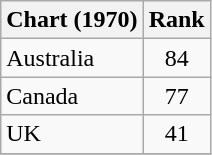<table class="wikitable sortable">
<tr>
<th>Chart (1970)</th>
<th>Rank</th>
</tr>
<tr>
<td>Australia</td>
<td style="text-align:center;">84</td>
</tr>
<tr>
<td>Canada</td>
<td style="text-align:center;">77</td>
</tr>
<tr>
<td>UK</td>
<td style="text-align:center;">41</td>
</tr>
<tr>
</tr>
</table>
